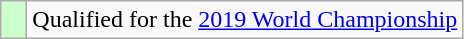<table class="wikitable">
<tr>
<td width=10px bgcolor=#ccffcc></td>
<td>Qualified for the <a href='#'>2019 World Championship</a></td>
</tr>
</table>
